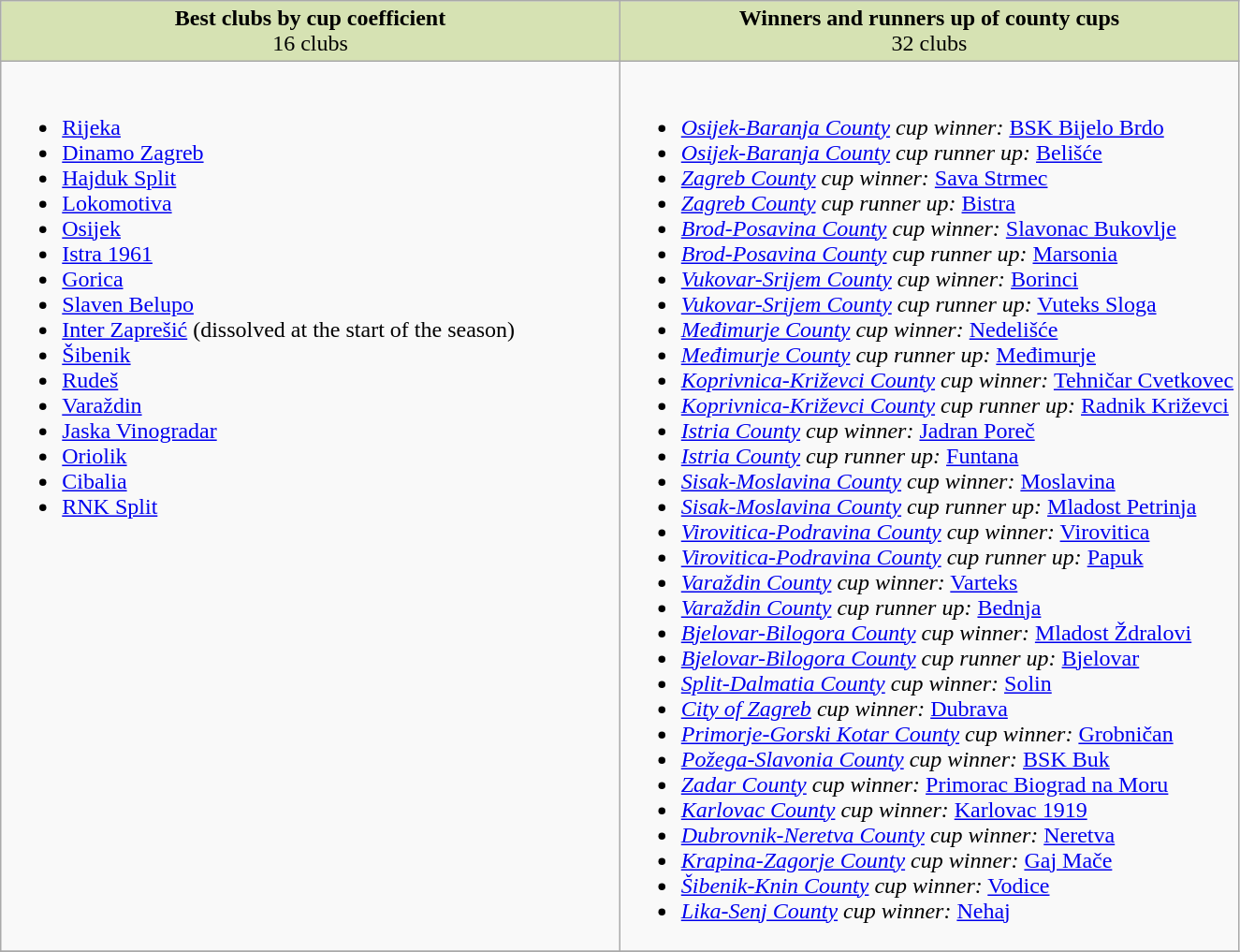<table class="wikitable">
<tr style="vertical-align:top; background:#d6e2b3; text-align:center;">
<td style="width:50%;"><strong>Best clubs by cup coefficient</strong><br>16 clubs</td>
<td style="width:50%;"><strong>Winners and runners up of county cups</strong><br>32 clubs</td>
</tr>
<tr valign="top">
<td><br><ul><li><a href='#'>Rijeka</a></li><li><a href='#'>Dinamo Zagreb</a></li><li><a href='#'>Hajduk Split</a></li><li><a href='#'>Lokomotiva</a></li><li><a href='#'>Osijek</a></li><li><a href='#'>Istra 1961</a></li><li><a href='#'>Gorica</a></li><li><a href='#'>Slaven Belupo</a></li><li><a href='#'>Inter Zaprešić</a> (dissolved at the start of the season)</li><li><a href='#'>Šibenik</a></li><li><a href='#'>Rudeš</a></li><li><a href='#'>Varaždin</a></li><li><a href='#'>Jaska Vinogradar</a></li><li><a href='#'>Oriolik</a></li><li><a href='#'>Cibalia</a></li><li><a href='#'>RNK Split</a></li></ul></td>
<td><br><ul><li><em><a href='#'>Osijek-Baranja County</a> cup winner:</em> <a href='#'>BSK Bijelo Brdo</a></li><li><em><a href='#'>Osijek-Baranja County</a> cup runner up:</em> <a href='#'>Belišće</a></li><li><em><a href='#'>Zagreb County</a> cup winner:</em> <a href='#'>Sava Strmec</a></li><li><em><a href='#'>Zagreb County</a> cup runner up:</em> <a href='#'>Bistra</a></li><li><em><a href='#'>Brod-Posavina County</a> cup winner:</em> <a href='#'>Slavonac Bukovlje</a></li><li><em><a href='#'>Brod-Posavina County</a> cup runner up:</em> <a href='#'>Marsonia</a></li><li><em><a href='#'>Vukovar-Srijem County</a> cup winner:</em> <a href='#'>Borinci</a></li><li><em><a href='#'>Vukovar-Srijem County</a> cup runner up:</em> <a href='#'>Vuteks Sloga</a></li><li><em><a href='#'>Međimurje County</a> cup winner:</em> <a href='#'>Nedelišće</a></li><li><em><a href='#'>Međimurje County</a> cup runner up:</em> <a href='#'>Međimurje</a></li><li><em><a href='#'>Koprivnica-Križevci County</a> cup winner:</em> <a href='#'>Tehničar Cvetkovec</a></li><li><em><a href='#'>Koprivnica-Križevci County</a> cup runner up:</em> <a href='#'>Radnik Križevci</a></li><li><em><a href='#'>Istria County</a> cup winner:</em> <a href='#'>Jadran Poreč</a></li><li><em><a href='#'>Istria County</a> cup runner up:</em> <a href='#'>Funtana</a></li><li><em><a href='#'>Sisak-Moslavina County</a> cup winner:</em> <a href='#'>Moslavina</a></li><li><em><a href='#'>Sisak-Moslavina County</a> cup runner up:</em> <a href='#'>Mladost Petrinja</a></li><li><em><a href='#'>Virovitica-Podravina County</a> cup winner:</em> <a href='#'>Virovitica</a></li><li><em><a href='#'>Virovitica-Podravina County</a> cup runner up:</em> <a href='#'>Papuk</a></li><li><em><a href='#'>Varaždin County</a> cup winner:</em> <a href='#'>Varteks</a></li><li><em><a href='#'>Varaždin County</a> cup runner up:</em> <a href='#'>Bednja</a></li><li><em><a href='#'>Bjelovar-Bilogora County</a> cup winner:</em> <a href='#'>Mladost Ždralovi</a></li><li><em><a href='#'>Bjelovar-Bilogora County</a> cup runner up:</em> <a href='#'>Bjelovar</a></li><li><em><a href='#'>Split-Dalmatia County</a> cup winner:</em> <a href='#'>Solin</a></li><li><em><a href='#'>City of Zagreb</a> cup winner:</em> <a href='#'>Dubrava</a></li><li><em><a href='#'>Primorje-Gorski Kotar County</a> cup winner:</em> <a href='#'>Grobničan</a></li><li><em><a href='#'>Požega-Slavonia County</a> cup winner:</em> <a href='#'>BSK Buk</a></li><li><em><a href='#'>Zadar County</a> cup winner:</em> <a href='#'>Primorac Biograd na Moru</a></li><li><em><a href='#'>Karlovac County</a> cup winner:</em> <a href='#'>Karlovac 1919</a></li><li><em><a href='#'>Dubrovnik-Neretva County</a> cup winner:</em> <a href='#'>Neretva</a></li><li><em><a href='#'>Krapina-Zagorje County</a> cup winner:</em> <a href='#'>Gaj Mače</a></li><li><em><a href='#'>Šibenik-Knin County</a> cup winner:</em> <a href='#'>Vodice</a></li><li><em><a href='#'>Lika-Senj County</a> cup winner:</em> <a href='#'>Nehaj</a></li></ul></td>
</tr>
<tr>
</tr>
</table>
